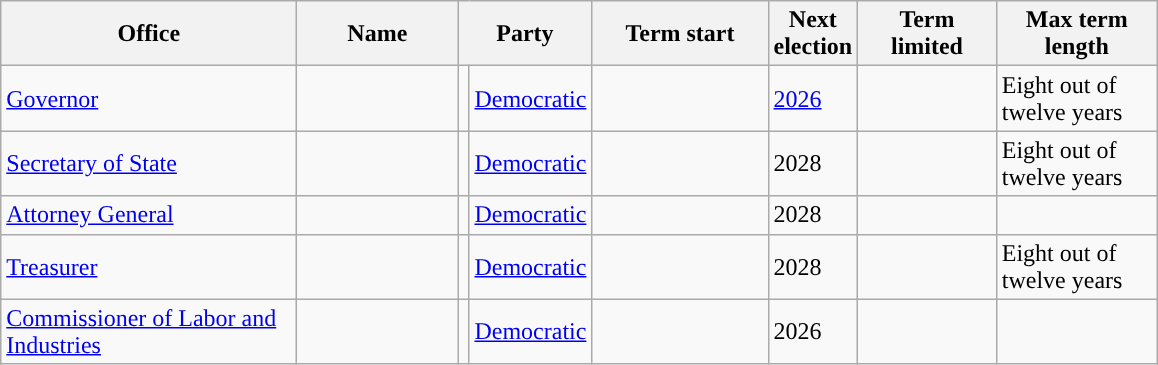<table class="sortable wikitable">
<tr>
<th scope="col" width=190>Office</th>
<th scope="col" width=100>Name</th>
<th scope="col" width=75 colspan=2>Party</th>
<th scope="col" width=110>Term start</th>
<th scope="col" width=50>Next election</th>
<th scope="col" width=85>Term limited</th>
<th scope="col" width=100>Max term length</th>
</tr>
<tr>
<td><a href='#'>Governor</a></td>
<td></td>
<td style="background-color:"></td>
<td><a href='#'>Democratic</a></td>
<td></td>
<td><a href='#'>2026</a></td>
<td></td>
<td>Eight out of twelve years</td>
</tr>
<tr>
<td><a href='#'>Secretary of State</a></td>
<td></td>
<td style="background-color:"></td>
<td><a href='#'>Democratic</a></td>
<td></td>
<td>2028</td>
<td></td>
<td>Eight out of twelve years</td>
</tr>
<tr>
<td><a href='#'>Attorney General</a></td>
<td></td>
<td style="background-color:"></td>
<td><a href='#'>Democratic</a></td>
<td></td>
<td>2028</td>
<td></td>
<td></td>
</tr>
<tr>
<td><a href='#'>Treasurer</a></td>
<td></td>
<td style="background-color:"></td>
<td><a href='#'>Democratic</a></td>
<td></td>
<td>2028</td>
<td></td>
<td>Eight out of twelve years</td>
</tr>
<tr>
<td><a href='#'>Commissioner of Labor and Industries</a></td>
<td></td>
<td style="background-color:"></td>
<td><a href='#'>Democratic</a></td>
<td></td>
<td>2026</td>
<td></td>
<td></td>
</tr>
</table>
